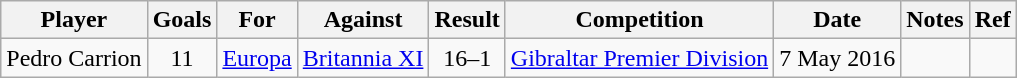<table class="wikitable" style="text-align:center;">
<tr>
<th>Player</th>
<th>Goals</th>
<th>For</th>
<th>Against</th>
<th>Result</th>
<th>Competition</th>
<th>Date</th>
<th>Notes</th>
<th>Ref</th>
</tr>
<tr>
<td align="left">Pedro Carrion</td>
<td>11</td>
<td><a href='#'>Europa</a></td>
<td><a href='#'>Britannia XI</a></td>
<td>16–1</td>
<td><a href='#'>Gibraltar Premier Division</a></td>
<td>7 May 2016</td>
<td></td>
<td></td>
</tr>
</table>
